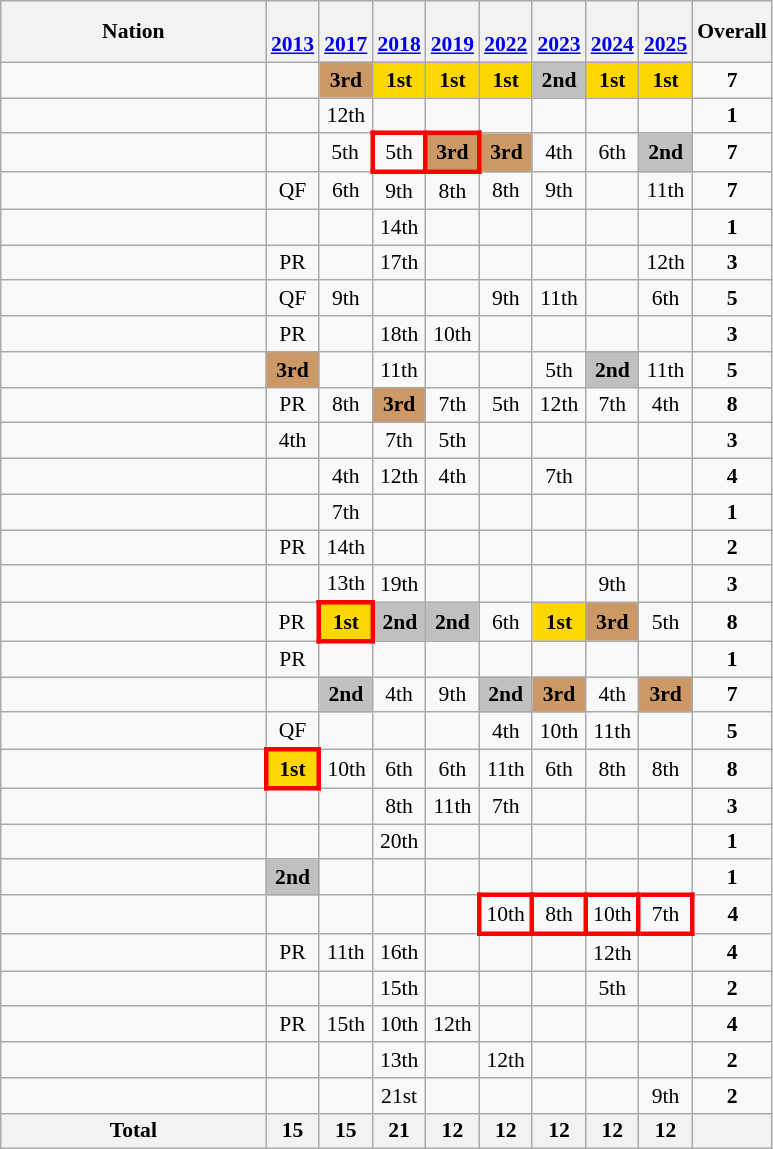<table class="wikitable" style="text-align:center; font-size:90%">
<tr>
<th width=170>Nation</th>
<th><br><a href='#'>2013</a></th>
<th><br><a href='#'>2017</a></th>
<th><br><a href='#'>2018</a></th>
<th><br><a href='#'>2019</a></th>
<th><br><a href='#'>2022</a></th>
<th><br><a href='#'>2023</a></th>
<th><br><a href='#'>2024</a></th>
<th><br><a href='#'>2025</a></th>
<th>Overall</th>
</tr>
<tr>
<td align=left></td>
<td></td>
<td bgcolor=#cc9966><strong>3rd</strong></td>
<td bgcolor=gold><strong>1st</strong></td>
<td bgcolor=gold><strong>1st</strong></td>
<td bgcolor=gold><strong>1st</strong></td>
<td bgcolor=silver><strong>2nd</strong></td>
<td bgcolor=gold><strong>1st</strong></td>
<td bgcolor=gold><strong>1st</strong></td>
<td><strong>7</strong></td>
</tr>
<tr>
<td align=left></td>
<td></td>
<td>12th</td>
<td></td>
<td></td>
<td></td>
<td></td>
<td></td>
<td></td>
<td><strong>1</strong></td>
</tr>
<tr>
<td align=left></td>
<td></td>
<td>5th</td>
<td style="border: 3px solid red">5th</td>
<td style="border: 3px solid red; background:#cc9966"><strong>3rd</strong></td>
<td bgcolor=#cc9966><strong>3rd</strong></td>
<td>4th</td>
<td>6th</td>
<td bgcolor=silver><strong>2nd</strong></td>
<td><strong>7</strong></td>
</tr>
<tr>
<td align=left></td>
<td>QF</td>
<td>6th</td>
<td>9th</td>
<td>8th</td>
<td>8th</td>
<td>9th</td>
<td></td>
<td>11th</td>
<td><strong>7</strong></td>
</tr>
<tr>
<td align=left></td>
<td></td>
<td></td>
<td>14th</td>
<td></td>
<td></td>
<td></td>
<td></td>
<td></td>
<td><strong>1</strong></td>
</tr>
<tr>
<td align=left></td>
<td>PR</td>
<td></td>
<td>17th</td>
<td></td>
<td></td>
<td></td>
<td></td>
<td>12th</td>
<td><strong>3</strong></td>
</tr>
<tr>
<td align=left></td>
<td>QF</td>
<td>9th</td>
<td></td>
<td></td>
<td>9th</td>
<td>11th</td>
<td></td>
<td>6th</td>
<td><strong>5</strong></td>
</tr>
<tr>
<td align=left></td>
<td>PR</td>
<td></td>
<td>18th</td>
<td>10th</td>
<td></td>
<td></td>
<td></td>
<td></td>
<td><strong>3</strong></td>
</tr>
<tr>
<td align=left></td>
<td bgcolor=#cc9966><strong>3rd</strong></td>
<td></td>
<td>11th</td>
<td></td>
<td></td>
<td>5th</td>
<td bgcolor=silver><strong>2nd</strong></td>
<td>11th</td>
<td><strong>5</strong></td>
</tr>
<tr>
<td align=left></td>
<td>PR</td>
<td>8th</td>
<td bgcolor=#cc9966><strong>3rd</strong></td>
<td>7th</td>
<td>5th</td>
<td>12th</td>
<td>7th</td>
<td>4th</td>
<td><strong>8</strong></td>
</tr>
<tr>
<td align=left></td>
<td>4th</td>
<td></td>
<td>7th</td>
<td>5th</td>
<td></td>
<td></td>
<td></td>
<td></td>
<td><strong>3</strong></td>
</tr>
<tr>
<td align=left></td>
<td></td>
<td>4th</td>
<td>12th</td>
<td>4th</td>
<td></td>
<td>7th</td>
<td></td>
<td></td>
<td><strong>4</strong></td>
</tr>
<tr>
<td align=left></td>
<td></td>
<td>7th</td>
<td></td>
<td></td>
<td></td>
<td></td>
<td></td>
<td></td>
<td><strong>1</strong></td>
</tr>
<tr>
<td align=left></td>
<td>PR</td>
<td>14th</td>
<td></td>
<td></td>
<td></td>
<td></td>
<td></td>
<td></td>
<td><strong>2</strong></td>
</tr>
<tr>
<td align=left></td>
<td></td>
<td>13th</td>
<td>19th</td>
<td></td>
<td></td>
<td></td>
<td>9th</td>
<td></td>
<td><strong>3</strong></td>
</tr>
<tr>
<td align=left></td>
<td>PR</td>
<td style="border:3px solid red; background:gold;"><strong>1st</strong></td>
<td bgcolor=silver><strong>2nd</strong></td>
<td bgcolor=silver><strong>2nd</strong></td>
<td>6th</td>
<td bgcolor=gold><strong>1st</strong></td>
<td bgcolor=#cc9966><strong>3rd</strong></td>
<td>5th</td>
<td><strong>8</strong></td>
</tr>
<tr>
<td align=left></td>
<td>PR</td>
<td></td>
<td></td>
<td></td>
<td></td>
<td></td>
<td></td>
<td></td>
<td><strong>1</strong></td>
</tr>
<tr>
<td align=left></td>
<td></td>
<td bgcolor=silver><strong>2nd</strong></td>
<td>4th</td>
<td>9th</td>
<td bgcolor=silver><strong>2nd</strong></td>
<td bgcolor=#cc9966><strong>3rd</strong></td>
<td>4th</td>
<td bgcolor=#cc9966><strong>3rd</strong></td>
<td><strong>7</strong></td>
</tr>
<tr>
<td align=left></td>
<td>QF</td>
<td></td>
<td></td>
<td></td>
<td>4th</td>
<td>10th</td>
<td>11th</td>
<td></td>
<td><strong>5</strong></td>
</tr>
<tr>
<td align=left></td>
<td style="border:3px solid red; background:gold;"><strong>1st</strong></td>
<td>10th</td>
<td>6th</td>
<td>6th</td>
<td>11th</td>
<td>6th</td>
<td>8th</td>
<td>8th</td>
<td><strong>8</strong></td>
</tr>
<tr>
<td align=left></td>
<td></td>
<td></td>
<td>8th</td>
<td>11th</td>
<td>7th</td>
<td></td>
<td></td>
<td></td>
<td><strong>3</strong></td>
</tr>
<tr>
<td align=left></td>
<td></td>
<td></td>
<td>20th</td>
<td></td>
<td></td>
<td></td>
<td></td>
<td></td>
<td><strong>1</strong></td>
</tr>
<tr>
<td align=left></td>
<td bgcolor=silver><strong>2nd</strong></td>
<td></td>
<td></td>
<td></td>
<td></td>
<td></td>
<td></td>
<td></td>
<td><strong>1</strong></td>
</tr>
<tr>
<td align=left></td>
<td></td>
<td></td>
<td></td>
<td></td>
<td style="border:3px solid red">10th</td>
<td style="border:3px solid red">8th</td>
<td style="border:3px solid red">10th</td>
<td style="border:3px solid red">7th</td>
<td><strong>4</strong></td>
</tr>
<tr>
<td align=left></td>
<td>PR</td>
<td>11th</td>
<td>16th</td>
<td></td>
<td></td>
<td></td>
<td>12th</td>
<td></td>
<td><strong>4</strong></td>
</tr>
<tr>
<td align=left></td>
<td></td>
<td></td>
<td>15th</td>
<td></td>
<td></td>
<td></td>
<td>5th</td>
<td></td>
<td><strong>2</strong></td>
</tr>
<tr>
<td align=left></td>
<td>PR</td>
<td>15th</td>
<td>10th</td>
<td>12th</td>
<td></td>
<td></td>
<td></td>
<td></td>
<td><strong>4</strong></td>
</tr>
<tr>
<td align=left></td>
<td></td>
<td></td>
<td>13th</td>
<td></td>
<td>12th</td>
<td></td>
<td></td>
<td></td>
<td><strong>2</strong></td>
</tr>
<tr>
<td align=left></td>
<td></td>
<td></td>
<td>21st</td>
<td></td>
<td></td>
<td></td>
<td></td>
<td>9th</td>
<td><strong>2</strong></td>
</tr>
<tr>
<th>Total</th>
<th>15</th>
<th>15</th>
<th>21</th>
<th>12</th>
<th>12</th>
<th>12</th>
<th>12</th>
<th>12</th>
<th></th>
</tr>
</table>
